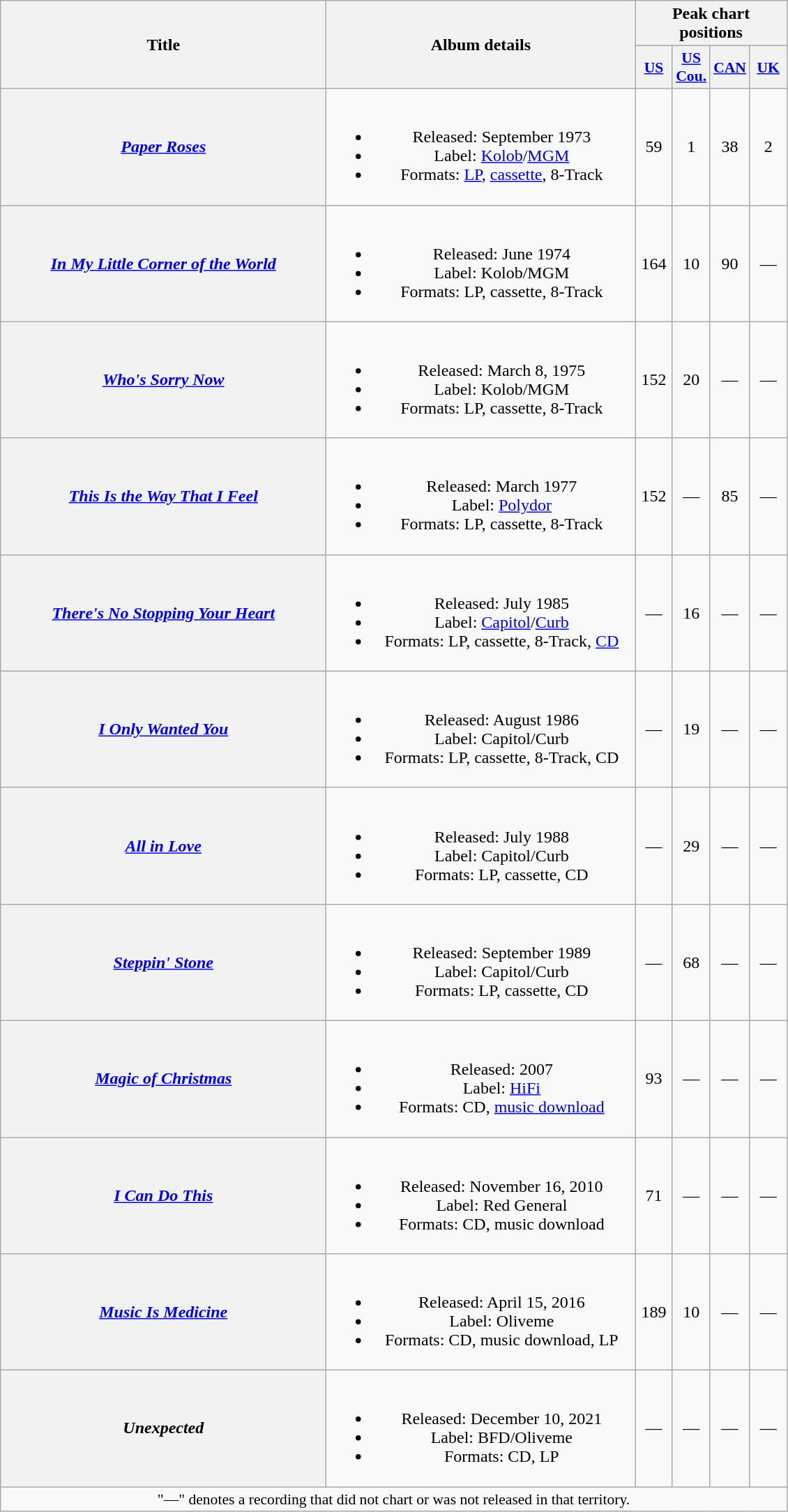<table class="wikitable plainrowheaders" style="text-align:center;">
<tr>
<th scope="col" rowspan="2" style="width:19em;">Title</th>
<th scope="col" rowspan="2" style="width:18em;">Album details</th>
<th scope="col" colspan="4">Peak chart positions</th>
</tr>
<tr>
<th scope="col" style="width:2em;font-size:90%;"><a href='#'>US</a><br></th>
<th scope="col" style="width:2em;font-size:90%;"><a href='#'>US<br>Cou.</a><br></th>
<th scope="col" style="width:2em;font-size:90%;"><a href='#'>CAN</a><br></th>
<th scope="col" style="width:2em;font-size:90%;"><a href='#'>UK</a><br></th>
</tr>
<tr>
<th scope="row"><em><a href='#'>Paper Roses</a></em></th>
<td><br><ul><li>Released: September 1973</li><li>Label: <a href='#'>Kolob</a>/<a href='#'>MGM</a></li><li>Formats: <a href='#'>LP</a>, <a href='#'>cassette</a>, 8-Track</li></ul></td>
<td>59</td>
<td>1</td>
<td>38</td>
<td>2</td>
</tr>
<tr>
<th scope="row"><em><a href='#'>In My Little Corner of the World</a></em></th>
<td><br><ul><li>Released: June 1974</li><li>Label: Kolob/MGM</li><li>Formats: LP, cassette, 8-Track</li></ul></td>
<td>164</td>
<td>10</td>
<td>90</td>
<td>—</td>
</tr>
<tr>
<th scope="row"><em><a href='#'>Who's Sorry Now</a></em></th>
<td><br><ul><li>Released: March 8, 1975</li><li>Label: Kolob/MGM</li><li>Formats: LP, cassette, 8-Track</li></ul></td>
<td>152</td>
<td>20</td>
<td>—</td>
<td>—</td>
</tr>
<tr>
<th scope="row"><em><a href='#'>This Is the Way That I Feel</a></em></th>
<td><br><ul><li>Released: March 1977</li><li>Label: <a href='#'>Polydor</a></li><li>Formats: LP, cassette, 8-Track</li></ul></td>
<td>152</td>
<td>—</td>
<td>85</td>
<td>—</td>
</tr>
<tr>
<th scope="row"><em><a href='#'>There's No Stopping Your Heart</a></em></th>
<td><br><ul><li>Released: July 1985</li><li>Label: <a href='#'>Capitol</a>/<a href='#'>Curb</a></li><li>Formats: LP, cassette, 8-Track, <a href='#'>CD</a></li></ul></td>
<td>—</td>
<td>16</td>
<td>—</td>
<td>—</td>
</tr>
<tr>
<th scope="row"><em><a href='#'>I Only Wanted You</a></em></th>
<td><br><ul><li>Released: August 1986</li><li>Label: Capitol/Curb</li><li>Formats: LP, cassette, 8-Track, CD</li></ul></td>
<td>—</td>
<td>19</td>
<td>—</td>
<td>—</td>
</tr>
<tr>
<th scope="row"><em><a href='#'>All in Love</a></em></th>
<td><br><ul><li>Released: July 1988</li><li>Label: Capitol/Curb</li><li>Formats: LP, cassette, CD</li></ul></td>
<td>—</td>
<td>29</td>
<td>—</td>
<td>—</td>
</tr>
<tr>
<th scope="row"><em><a href='#'>Steppin' Stone</a></em></th>
<td><br><ul><li>Released: September 1989</li><li>Label: Capitol/Curb</li><li>Formats: LP, cassette, CD</li></ul></td>
<td>—</td>
<td>68</td>
<td>—</td>
<td>—</td>
</tr>
<tr>
<th scope="row"><em><a href='#'>Magic of Christmas</a></em></th>
<td><br><ul><li>Released: 2007</li><li>Label: <a href='#'>HiFi</a></li><li>Formats: CD, <a href='#'>music download</a></li></ul></td>
<td>93</td>
<td>—</td>
<td>—</td>
<td>—</td>
</tr>
<tr>
<th scope="row"><em><a href='#'>I Can Do This</a></em></th>
<td><br><ul><li>Released: November 16, 2010</li><li>Label: Red General</li><li>Formats: CD, music download</li></ul></td>
<td>71</td>
<td>—</td>
<td>—</td>
<td>—</td>
</tr>
<tr>
<th scope="row"><em><a href='#'>Music Is Medicine</a></em></th>
<td><br><ul><li>Released: April 15, 2016</li><li>Label: Oliveme</li><li>Formats: CD, music download, LP</li></ul></td>
<td>189</td>
<td>10</td>
<td>—</td>
<td>—</td>
</tr>
<tr>
<th scope="row"><em>Unexpected</em></th>
<td><br><ul><li>Released: December 10, 2021</li><li>Label: BFD/Oliveme</li><li>Formats: CD, LP</li></ul></td>
<td>—</td>
<td>—</td>
<td>—</td>
<td>—</td>
</tr>
<tr>
<td colspan="6" style="font-size:90%">"—" denotes a recording that did not chart or was not released in that territory.</td>
</tr>
</table>
